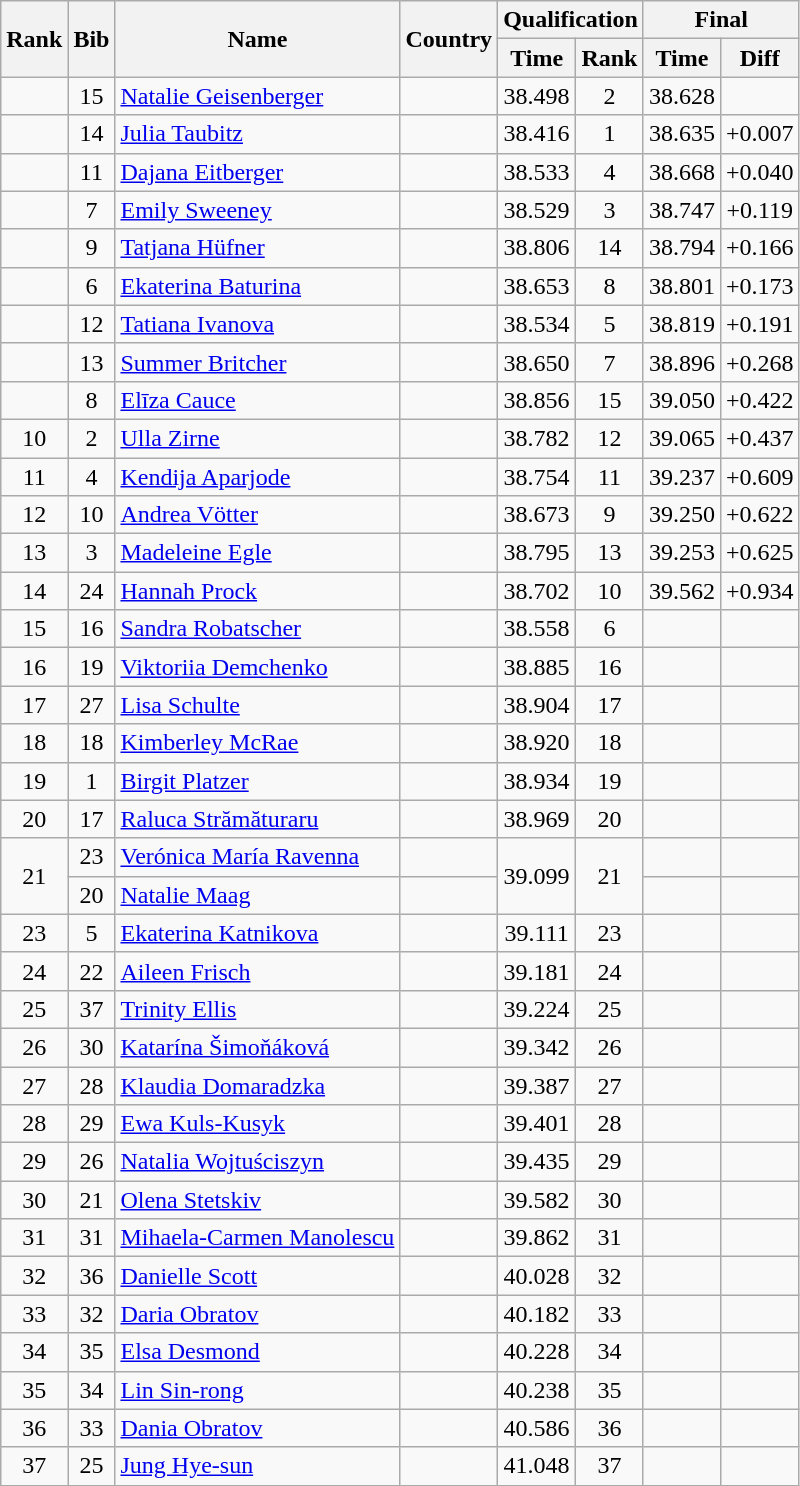<table class="wikitable sortable" style="text-align:center">
<tr>
<th rowspan=2>Rank</th>
<th rowspan=2>Bib</th>
<th rowspan=2>Name</th>
<th rowspan=2>Country</th>
<th colspan=2>Qualification</th>
<th colspan=2>Final</th>
</tr>
<tr>
<th>Time</th>
<th>Rank</th>
<th>Time</th>
<th>Diff</th>
</tr>
<tr>
<td></td>
<td>15</td>
<td align=left><a href='#'>Natalie Geisenberger</a></td>
<td align=left></td>
<td>38.498</td>
<td>2</td>
<td>38.628</td>
<td></td>
</tr>
<tr>
<td></td>
<td>14</td>
<td align=left><a href='#'>Julia Taubitz</a></td>
<td align=left></td>
<td>38.416</td>
<td>1</td>
<td>38.635</td>
<td>+0.007</td>
</tr>
<tr>
<td></td>
<td>11</td>
<td align=left><a href='#'>Dajana Eitberger</a></td>
<td align=left></td>
<td>38.533</td>
<td>4</td>
<td>38.668</td>
<td>+0.040</td>
</tr>
<tr>
<td></td>
<td>7</td>
<td align=left><a href='#'>Emily Sweeney</a></td>
<td align=left></td>
<td>38.529</td>
<td>3</td>
<td>38.747</td>
<td>+0.119</td>
</tr>
<tr>
<td></td>
<td>9</td>
<td align=left><a href='#'>Tatjana Hüfner</a></td>
<td align=left></td>
<td>38.806</td>
<td>14</td>
<td>38.794</td>
<td>+0.166</td>
</tr>
<tr>
<td></td>
<td>6</td>
<td align=left><a href='#'>Ekaterina Baturina</a></td>
<td align=left></td>
<td>38.653</td>
<td>8</td>
<td>38.801</td>
<td>+0.173</td>
</tr>
<tr>
<td></td>
<td>12</td>
<td align=left><a href='#'>Tatiana Ivanova</a></td>
<td align=left></td>
<td>38.534</td>
<td>5</td>
<td>38.819</td>
<td>+0.191</td>
</tr>
<tr>
<td></td>
<td>13</td>
<td align=left><a href='#'>Summer Britcher</a></td>
<td align=left></td>
<td>38.650</td>
<td>7</td>
<td>38.896</td>
<td>+0.268</td>
</tr>
<tr>
<td></td>
<td>8</td>
<td align=left><a href='#'>Elīza Cauce</a></td>
<td align=left></td>
<td>38.856</td>
<td>15</td>
<td>39.050</td>
<td>+0.422</td>
</tr>
<tr>
<td>10</td>
<td>2</td>
<td align=left><a href='#'>Ulla Zirne</a></td>
<td align=left></td>
<td>38.782</td>
<td>12</td>
<td>39.065</td>
<td>+0.437</td>
</tr>
<tr>
<td>11</td>
<td>4</td>
<td align=left><a href='#'>Kendija Aparjode</a></td>
<td align=left></td>
<td>38.754</td>
<td>11</td>
<td>39.237</td>
<td>+0.609</td>
</tr>
<tr>
<td>12</td>
<td>10</td>
<td align=left><a href='#'>Andrea Vötter</a></td>
<td align=left></td>
<td>38.673</td>
<td>9</td>
<td>39.250</td>
<td>+0.622</td>
</tr>
<tr>
<td>13</td>
<td>3</td>
<td align=left><a href='#'>Madeleine Egle</a></td>
<td align=left></td>
<td>38.795</td>
<td>13</td>
<td>39.253</td>
<td>+0.625</td>
</tr>
<tr>
<td>14</td>
<td>24</td>
<td align=left><a href='#'>Hannah Prock</a></td>
<td align=left></td>
<td>38.702</td>
<td>10</td>
<td>39.562</td>
<td>+0.934</td>
</tr>
<tr>
<td>15</td>
<td>16</td>
<td align=left><a href='#'>Sandra Robatscher</a></td>
<td align=left></td>
<td>38.558</td>
<td>6</td>
<td></td>
<td></td>
</tr>
<tr>
<td>16</td>
<td>19</td>
<td align=left><a href='#'>Viktoriia Demchenko</a></td>
<td align=left></td>
<td>38.885</td>
<td>16</td>
<td></td>
<td></td>
</tr>
<tr>
<td>17</td>
<td>27</td>
<td align=left><a href='#'>Lisa Schulte</a></td>
<td align=left></td>
<td>38.904</td>
<td>17</td>
<td></td>
<td></td>
</tr>
<tr>
<td>18</td>
<td>18</td>
<td align=left><a href='#'>Kimberley McRae</a></td>
<td align=left></td>
<td>38.920</td>
<td>18</td>
<td></td>
<td></td>
</tr>
<tr>
<td>19</td>
<td>1</td>
<td align=left><a href='#'>Birgit Platzer</a></td>
<td align=left></td>
<td>38.934</td>
<td>19</td>
<td></td>
<td></td>
</tr>
<tr>
<td>20</td>
<td>17</td>
<td align=left><a href='#'>Raluca Strămăturaru</a></td>
<td align=left></td>
<td>38.969</td>
<td>20</td>
<td></td>
<td></td>
</tr>
<tr>
<td rowspan=2>21</td>
<td>23</td>
<td align=left><a href='#'>Verónica María Ravenna</a></td>
<td align=left></td>
<td rowspan=2>39.099</td>
<td rowspan=2>21</td>
<td></td>
<td></td>
</tr>
<tr>
<td>20</td>
<td align=left><a href='#'>Natalie Maag</a></td>
<td align=left></td>
<td></td>
<td></td>
</tr>
<tr>
<td>23</td>
<td>5</td>
<td align=left><a href='#'>Ekaterina Katnikova</a></td>
<td align=left></td>
<td>39.111</td>
<td>23</td>
<td></td>
<td></td>
</tr>
<tr>
<td>24</td>
<td>22</td>
<td align=left><a href='#'>Aileen Frisch</a></td>
<td align=left></td>
<td>39.181</td>
<td>24</td>
<td></td>
<td></td>
</tr>
<tr>
<td>25</td>
<td>37</td>
<td align=left><a href='#'>Trinity Ellis</a></td>
<td align=left></td>
<td>39.224</td>
<td>25</td>
<td></td>
<td></td>
</tr>
<tr>
<td>26</td>
<td>30</td>
<td align=left><a href='#'>Katarína Šimoňáková</a></td>
<td align=left></td>
<td>39.342</td>
<td>26</td>
<td></td>
<td></td>
</tr>
<tr>
<td>27</td>
<td>28</td>
<td align=left><a href='#'>Klaudia Domaradzka</a></td>
<td align=left></td>
<td>39.387</td>
<td>27</td>
<td></td>
<td></td>
</tr>
<tr>
<td>28</td>
<td>29</td>
<td align=left><a href='#'>Ewa Kuls-Kusyk</a></td>
<td align=left></td>
<td>39.401</td>
<td>28</td>
<td></td>
<td></td>
</tr>
<tr>
<td>29</td>
<td>26</td>
<td align=left><a href='#'>Natalia Wojtuściszyn</a></td>
<td align=left></td>
<td>39.435</td>
<td>29</td>
<td></td>
<td></td>
</tr>
<tr>
<td>30</td>
<td>21</td>
<td align=left><a href='#'>Olena Stetskiv</a></td>
<td align=left></td>
<td>39.582</td>
<td>30</td>
<td></td>
<td></td>
</tr>
<tr>
<td>31</td>
<td>31</td>
<td align=left><a href='#'>Mihaela-Carmen Manolescu</a></td>
<td align=left></td>
<td>39.862</td>
<td>31</td>
<td></td>
<td></td>
</tr>
<tr>
<td>32</td>
<td>36</td>
<td align=left><a href='#'>Danielle Scott</a></td>
<td align=left></td>
<td>40.028</td>
<td>32</td>
<td></td>
<td></td>
</tr>
<tr>
<td>33</td>
<td>32</td>
<td align=left><a href='#'>Daria Obratov</a></td>
<td align=left></td>
<td>40.182</td>
<td>33</td>
<td></td>
<td></td>
</tr>
<tr>
<td>34</td>
<td>35</td>
<td align=left><a href='#'>Elsa Desmond</a></td>
<td align=left></td>
<td>40.228</td>
<td>34</td>
<td></td>
<td></td>
</tr>
<tr>
<td>35</td>
<td>34</td>
<td align=left><a href='#'>Lin Sin-rong</a></td>
<td align=left></td>
<td>40.238</td>
<td>35</td>
<td></td>
<td></td>
</tr>
<tr>
<td>36</td>
<td>33</td>
<td align=left><a href='#'>Dania Obratov</a></td>
<td align=left></td>
<td>40.586</td>
<td>36</td>
<td></td>
<td></td>
</tr>
<tr>
<td>37</td>
<td>25</td>
<td align=left><a href='#'>Jung Hye-sun</a></td>
<td align=left></td>
<td>41.048</td>
<td>37</td>
<td></td>
<td></td>
</tr>
</table>
